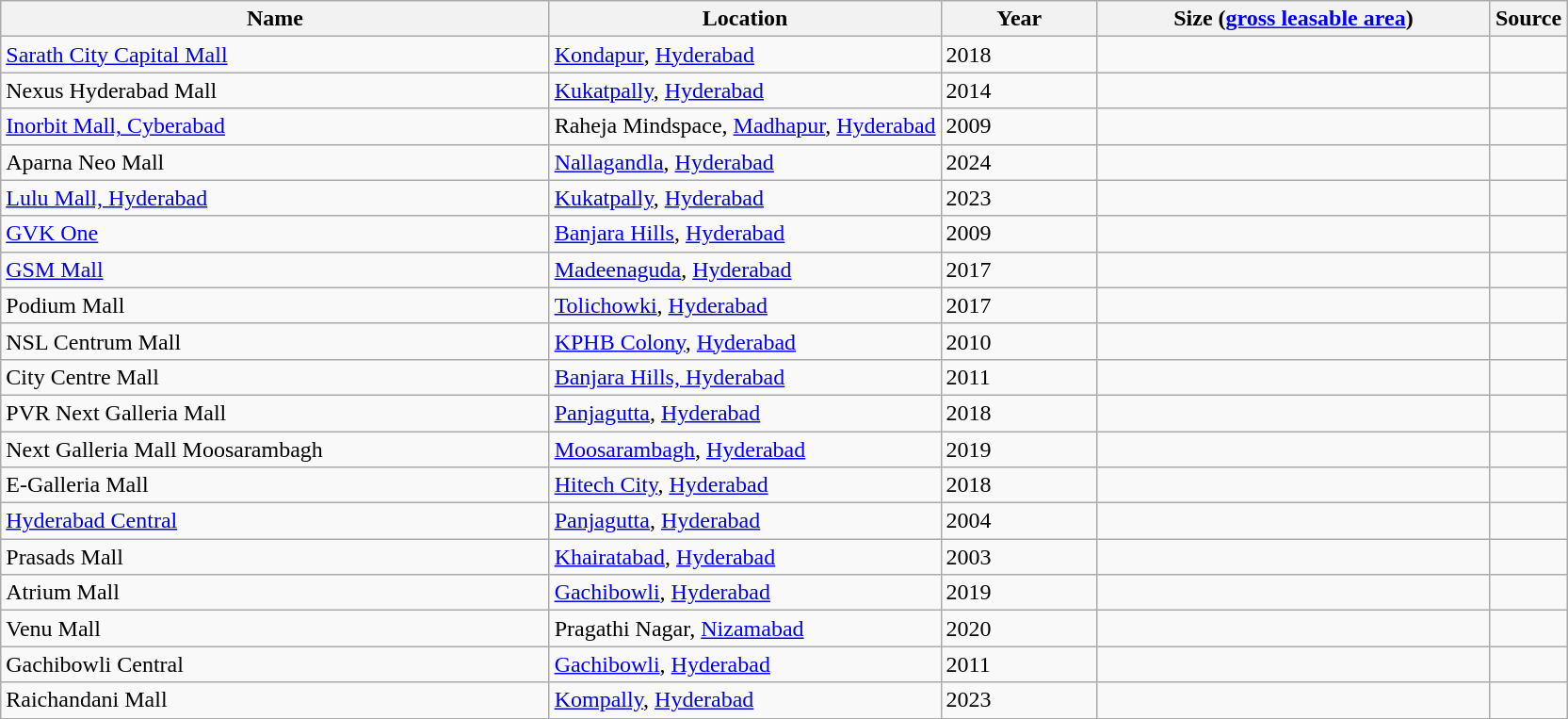<table class="wikitable sortable">
<tr>
<th style="width:35%;">Name</th>
<th style="width:25%;">Location</th>
<th style="width:10%;">Year</th>
<th style="width:25%;">Size (<a href='#'>gross leasable area</a>)</th>
<th style="width:5%;">Source</th>
</tr>
<tr>
<td><a href='#'>Sarath City Capital Mall</a></td>
<td><a href='#'>Kondapur</a>, <a href='#'>Hyderabad</a></td>
<td>2018</td>
<td></td>
<td></td>
</tr>
<tr>
<td>Nexus Hyderabad Mall</td>
<td><a href='#'>Kukatpally</a>, <a href='#'>Hyderabad</a></td>
<td>2014</td>
<td></td>
<td></td>
</tr>
<tr>
<td><a href='#'>Inorbit Mall, Cyberabad</a></td>
<td>Raheja Mindspace, <a href='#'>Madhapur</a>, <a href='#'>Hyderabad</a></td>
<td>2009</td>
<td></td>
<td></td>
</tr>
<tr>
<td>Aparna Neo Mall</td>
<td><a href='#'>Nallagandla</a>, <a href='#'>Hyderabad</a></td>
<td>2024</td>
<td></td>
<td></td>
</tr>
<tr>
<td><a href='#'>Lulu Mall, Hyderabad</a></td>
<td><a href='#'>Kukatpally</a>, <a href='#'>Hyderabad</a></td>
<td>2023</td>
<td></td>
<td></td>
</tr>
<tr>
<td><a href='#'>GVK One</a></td>
<td><a href='#'>Banjara Hills</a>, <a href='#'>Hyderabad</a></td>
<td>2009</td>
<td></td>
<td></td>
</tr>
<tr>
<td><a href='#'>GSM Mall</a></td>
<td><a href='#'>Madeenaguda</a>, <a href='#'>Hyderabad</a></td>
<td>2017</td>
<td></td>
<td></td>
</tr>
<tr>
<td>Podium Mall</td>
<td><a href='#'>Tolichowki</a>, <a href='#'>Hyderabad</a></td>
<td>2017</td>
<td></td>
<td></td>
</tr>
<tr>
<td>NSL Centrum Mall</td>
<td><a href='#'>KPHB Colony</a>, <a href='#'>Hyderabad</a></td>
<td>2010</td>
<td></td>
<td></td>
</tr>
<tr>
<td>City Centre Mall</td>
<td><a href='#'>Banjara Hills, Hyderabad</a></td>
<td>2011</td>
<td></td>
<td></td>
</tr>
<tr>
<td>PVR Next Galleria Mall</td>
<td><a href='#'>Panjagutta</a>, <a href='#'>Hyderabad</a></td>
<td>2018</td>
<td></td>
<td></td>
</tr>
<tr>
<td>Next Galleria Mall Moosarambagh</td>
<td><a href='#'>Moosarambagh</a>, <a href='#'>Hyderabad</a></td>
<td>2019</td>
<td></td>
<td></td>
</tr>
<tr>
<td>E-Galleria Mall</td>
<td><a href='#'>Hitech City</a>, <a href='#'>Hyderabad</a></td>
<td>2018</td>
<td></td>
<td></td>
</tr>
<tr>
<td><a href='#'>Hyderabad Central</a></td>
<td><a href='#'>Panjagutta</a>, <a href='#'>Hyderabad</a></td>
<td>2004</td>
<td></td>
<td></td>
</tr>
<tr>
<td>Prasads Mall</td>
<td><a href='#'>Khairatabad</a>, <a href='#'>Hyderabad</a></td>
<td>2003</td>
<td></td>
<td></td>
</tr>
<tr>
<td>Atrium Mall</td>
<td><a href='#'>Gachibowli</a>, <a href='#'>Hyderabad</a></td>
<td>2019</td>
<td></td>
<td></td>
</tr>
<tr>
<td>Venu Mall</td>
<td>Pragathi Nagar, <a href='#'>Nizamabad</a></td>
<td>2020</td>
<td></td>
<td></td>
</tr>
<tr>
<td>Gachibowli Central</td>
<td><a href='#'>Gachibowli</a>, <a href='#'>Hyderabad</a></td>
<td>2011</td>
<td></td>
<td></td>
</tr>
<tr>
<td>Raichandani Mall</td>
<td><a href='#'>Kompally</a>, <a href='#'>Hyderabad</a></td>
<td>2023</td>
<td></td>
<td></td>
</tr>
</table>
